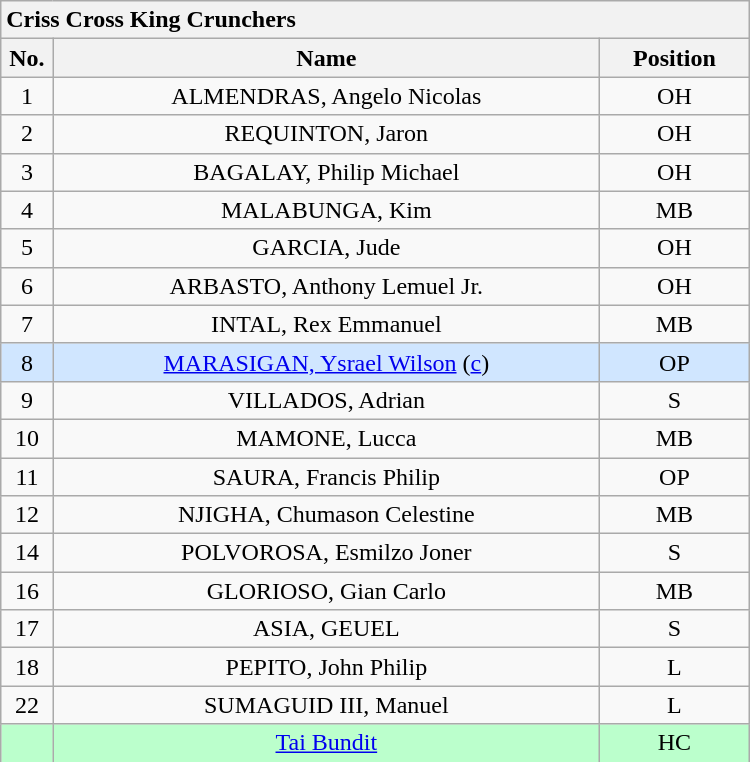<table class='wikitable mw-collapsible mw-collapsed' style='text-align: center; width: 500px; border: none;'>
<tr>
<th style='text-align: left;' colspan=3>Criss Cross King Crunchers</th>
</tr>
<tr>
<th style="width:7%">No.</th>
<th>Name</th>
<th style="width:20%">Position</th>
</tr>
<tr>
<td>1</td>
<td>ALMENDRAS, Angelo Nicolas</td>
<td>OH</td>
</tr>
<tr>
<td>2</td>
<td>REQUINTON, Jaron</td>
<td>OH</td>
</tr>
<tr>
<td>3</td>
<td>BAGALAY, Philip Michael</td>
<td>OH</td>
</tr>
<tr>
<td>4</td>
<td>MALABUNGA, Kim</td>
<td>MB</td>
</tr>
<tr>
<td>5</td>
<td>GARCIA, Jude</td>
<td>OH</td>
</tr>
<tr>
<td>6</td>
<td>ARBASTO, Anthony Lemuel Jr.</td>
<td>OH</td>
</tr>
<tr>
<td>7</td>
<td>INTAL, Rex Emmanuel</td>
<td>MB</td>
</tr>
<tr bgcolor=#DOE6FF>
<td>8</td>
<td><a href='#'>MARASIGAN, Ysrael Wilson</a> (<a href='#'>c</a>)</td>
<td>OP</td>
</tr>
<tr>
<td>9</td>
<td>VILLADOS, Adrian</td>
<td>S</td>
</tr>
<tr>
<td>10</td>
<td>MAMONE, Lucca</td>
<td>MB</td>
</tr>
<tr>
<td>11</td>
<td>SAURA, Francis Philip</td>
<td>OP</td>
</tr>
<tr>
<td>12</td>
<td>NJIGHA, Chumason Celestine</td>
<td>MB</td>
</tr>
<tr>
<td>14</td>
<td>POLVOROSA, Esmilzo Joner</td>
<td>S</td>
</tr>
<tr>
<td>16</td>
<td>GLORIOSO, Gian Carlo</td>
<td>MB</td>
</tr>
<tr>
<td>17</td>
<td>ASIA, GEUEL</td>
<td>S</td>
</tr>
<tr>
<td>18</td>
<td>PEPITO, John Philip</td>
<td>L</td>
</tr>
<tr>
<td>22</td>
<td>SUMAGUID III, Manuel</td>
<td>L</td>
</tr>
<tr bgcolor=#BBFFCC>
<td></td>
<td><a href='#'>Tai Bundit</a></td>
<td>HC</td>
</tr>
<tr>
</tr>
</table>
